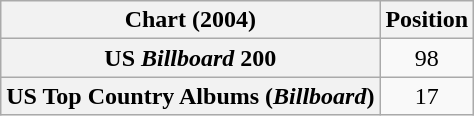<table class="wikitable sortable plainrowheaders" style="text-align:center">
<tr>
<th scope="col">Chart (2004)</th>
<th scope="col">Position</th>
</tr>
<tr>
<th scope="row">US <em>Billboard</em> 200</th>
<td>98</td>
</tr>
<tr>
<th scope="row">US Top Country Albums (<em>Billboard</em>)</th>
<td>17</td>
</tr>
</table>
